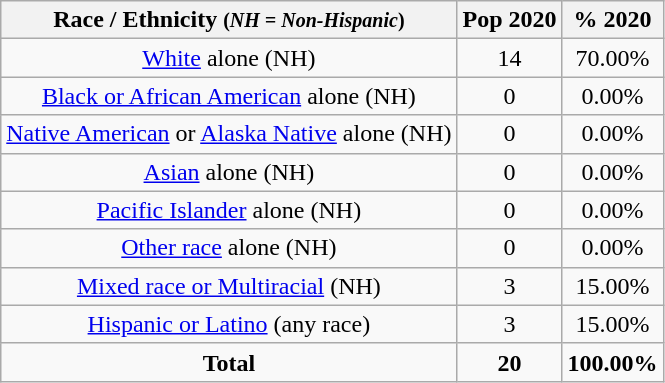<table class="wikitable" style="text-align:center;">
<tr>
<th>Race / Ethnicity <small>(<em>NH = Non-Hispanic</em>)</small></th>
<th>Pop 2020</th>
<th>% 2020</th>
</tr>
<tr>
<td><a href='#'>White</a> alone (NH)</td>
<td>14</td>
<td>70.00%</td>
</tr>
<tr>
<td><a href='#'>Black or African American</a> alone (NH)</td>
<td>0</td>
<td>0.00%</td>
</tr>
<tr>
<td><a href='#'>Native American</a> or <a href='#'>Alaska Native</a> alone (NH)</td>
<td>0</td>
<td>0.00%</td>
</tr>
<tr>
<td><a href='#'>Asian</a> alone (NH)</td>
<td>0</td>
<td>0.00%</td>
</tr>
<tr>
<td><a href='#'>Pacific Islander</a> alone (NH)</td>
<td>0</td>
<td>0.00%</td>
</tr>
<tr>
<td><a href='#'>Other race</a> alone (NH)</td>
<td>0</td>
<td>0.00%</td>
</tr>
<tr>
<td><a href='#'>Mixed race or Multiracial</a> (NH)</td>
<td>3</td>
<td>15.00%</td>
</tr>
<tr>
<td><a href='#'>Hispanic or Latino</a> (any race)</td>
<td>3</td>
<td>15.00%</td>
</tr>
<tr>
<td><strong>Total</strong></td>
<td><strong>20</strong></td>
<td><strong>100.00%</strong></td>
</tr>
</table>
